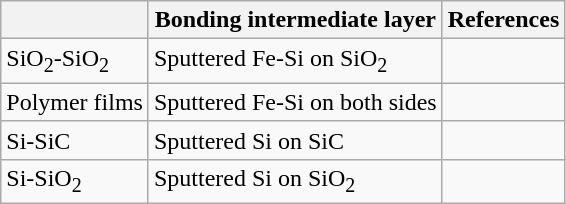<table class="wikitable">
<tr>
<th></th>
<th>Bonding intermediate layer</th>
<th>References</th>
</tr>
<tr>
<td>SiO<sub>2</sub>-SiO<sub>2</sub></td>
<td>Sputtered Fe-Si on SiO<sub>2</sub></td>
<td></td>
</tr>
<tr>
<td>Polymer films</td>
<td>Sputtered Fe-Si on both sides</td>
<td></td>
</tr>
<tr>
<td>Si-SiC</td>
<td>Sputtered Si on SiC</td>
<td></td>
</tr>
<tr>
<td>Si-SiO<sub>2</sub></td>
<td>Sputtered Si on SiO<sub>2</sub></td>
<td></td>
</tr>
</table>
